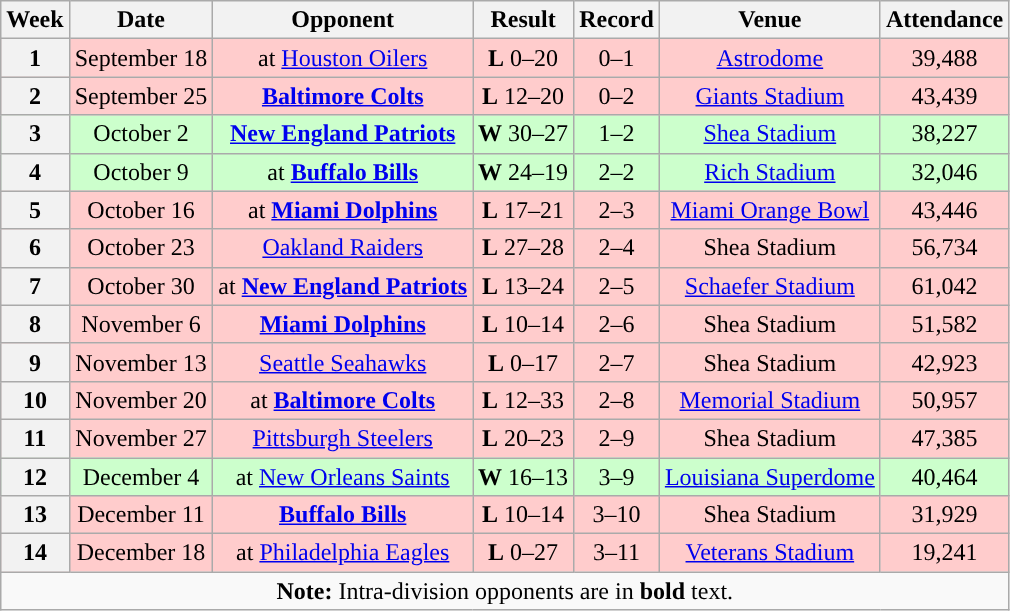<table class="wikitable" style="text-align:center">
<tr>
<th>Week</th>
<th>Date</th>
<th>Opponent</th>
<th>Result</th>
<th>Record</th>
<th>Venue</th>
<th>Attendance</th>
</tr>
<tr style="background:#fcc">
<th>1</th>
<td>September 18</td>
<td>at <a href='#'>Houston Oilers</a></td>
<td><strong>L</strong> 0–20</td>
<td>0–1</td>
<td><a href='#'>Astrodome</a></td>
<td>39,488</td>
</tr>
<tr style="background:#fcc">
<th>2</th>
<td>September 25</td>
<td><strong><a href='#'>Baltimore Colts</a></strong></td>
<td><strong>L</strong> 12–20</td>
<td>0–2</td>
<td><a href='#'>Giants Stadium</a></td>
<td>43,439</td>
</tr>
<tr style="background:#cfc">
<th>3</th>
<td>October 2</td>
<td><strong><a href='#'>New England Patriots</a></strong></td>
<td><strong>W</strong> 30–27</td>
<td>1–2</td>
<td><a href='#'>Shea Stadium</a></td>
<td>38,227</td>
</tr>
<tr style="background:#cfc">
<th>4</th>
<td>October 9</td>
<td>at <strong><a href='#'>Buffalo Bills</a></strong></td>
<td><strong>W</strong> 24–19</td>
<td>2–2</td>
<td><a href='#'>Rich Stadium</a></td>
<td>32,046</td>
</tr>
<tr style="background:#fcc">
<th>5</th>
<td>October 16</td>
<td>at <strong><a href='#'>Miami Dolphins</a></strong></td>
<td><strong>L</strong> 17–21</td>
<td>2–3</td>
<td><a href='#'>Miami Orange Bowl</a></td>
<td>43,446</td>
</tr>
<tr style="background:#fcc">
<th>6</th>
<td>October 23</td>
<td><a href='#'>Oakland Raiders</a></td>
<td><strong>L</strong> 27–28</td>
<td>2–4</td>
<td>Shea Stadium</td>
<td>56,734</td>
</tr>
<tr style="background:#fcc">
<th>7</th>
<td>October 30</td>
<td>at <strong><a href='#'>New England Patriots</a></strong></td>
<td><strong>L</strong> 13–24</td>
<td>2–5</td>
<td><a href='#'>Schaefer Stadium</a></td>
<td>61,042</td>
</tr>
<tr style="background:#fcc">
<th>8</th>
<td>November 6</td>
<td><strong><a href='#'>Miami Dolphins</a></strong></td>
<td><strong>L</strong> 10–14</td>
<td>2–6</td>
<td>Shea Stadium</td>
<td>51,582</td>
</tr>
<tr style="background:#fcc">
<th>9</th>
<td>November 13</td>
<td><a href='#'>Seattle Seahawks</a></td>
<td><strong>L</strong> 0–17</td>
<td>2–7</td>
<td>Shea Stadium</td>
<td>42,923</td>
</tr>
<tr style="background:#fcc">
<th>10</th>
<td>November 20</td>
<td>at <strong><a href='#'>Baltimore Colts</a></strong></td>
<td><strong>L</strong> 12–33</td>
<td>2–8</td>
<td><a href='#'>Memorial Stadium</a></td>
<td>50,957</td>
</tr>
<tr style="background:#fcc">
<th>11</th>
<td>November 27</td>
<td><a href='#'>Pittsburgh Steelers</a></td>
<td><strong>L</strong> 20–23</td>
<td>2–9</td>
<td>Shea Stadium</td>
<td>47,385</td>
</tr>
<tr style="background:#cfc">
<th>12</th>
<td>December 4</td>
<td>at <a href='#'>New Orleans Saints</a></td>
<td><strong>W</strong> 16–13</td>
<td>3–9</td>
<td><a href='#'>Louisiana Superdome</a></td>
<td>40,464</td>
</tr>
<tr style="background:#fcc">
<th>13</th>
<td>December 11</td>
<td><strong><a href='#'>Buffalo Bills</a></strong></td>
<td><strong>L</strong> 10–14</td>
<td>3–10</td>
<td>Shea Stadium</td>
<td>31,929</td>
</tr>
<tr style="background:#fcc">
<th>14</th>
<td>December 18</td>
<td>at <a href='#'>Philadelphia Eagles</a></td>
<td><strong>L</strong> 0–27</td>
<td>3–11</td>
<td><a href='#'>Veterans Stadium</a></td>
<td>19,241</td>
</tr>
<tr>
<td colspan="8"><strong>Note:</strong> Intra-division opponents are in <strong>bold</strong> text.</td>
</tr>
</table>
